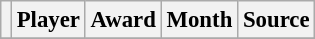<table class="wikitable sortable" style="text-align:left; font-size:95%;">
<tr>
<th></th>
<th>Player</th>
<th>Award</th>
<th>Month</th>
<th>Source</th>
</tr>
<tr>
</tr>
</table>
